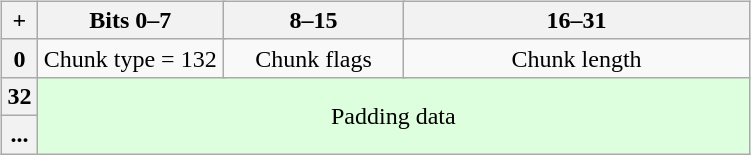<table align="right" width="40%">
<tr>
<td><br><table class="wikitable" style="margin: 0 auto; text-align: center; white-space: nowrap">
<tr>
<th>+</th>
<th colspan="8" width="25%">Bits 0–7</th>
<th colspan="8" width="25%">8–15</th>
<th colspan="16" width="50%">16–31</th>
</tr>
<tr>
<th>0</th>
<td colspan="8">Chunk type = 132</td>
<td colspan="8">Chunk flags</td>
<td colspan="16">Chunk length</td>
</tr>
<tr bgcolor="DDFFDD">
<th>32</th>
<td colspan="32" rowspan="2">Padding data</td>
</tr>
<tr bgcolor="DDFFDD">
<th>...</th>
</tr>
</table>
</td>
</tr>
</table>
